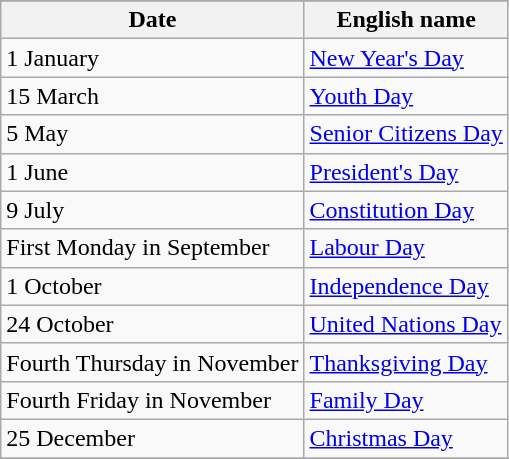<table class="wikitable">
<tr>
</tr>
<tr>
<th>Date</th>
<th>English name</th>
</tr>
<tr>
<td>1 January</td>
<td><a href='#'>New Year's Day</a></td>
</tr>
<tr>
<td>15 March</td>
<td><a href='#'>Youth Day</a></td>
</tr>
<tr>
<td>5 May</td>
<td><a href='#'>Senior Citizens Day</a></td>
</tr>
<tr>
<td>1 June</td>
<td><a href='#'>President's Day</a></td>
</tr>
<tr>
<td>9 July</td>
<td><a href='#'>Constitution Day</a></td>
</tr>
<tr>
<td>First Monday in September</td>
<td><a href='#'>Labour Day</a></td>
</tr>
<tr>
<td>1 October</td>
<td><a href='#'>Independence Day</a></td>
</tr>
<tr>
<td>24 October</td>
<td><a href='#'>United Nations Day</a></td>
</tr>
<tr>
<td>Fourth Thursday in November</td>
<td><a href='#'>Thanksgiving Day</a></td>
</tr>
<tr>
<td>Fourth Friday in November</td>
<td><a href='#'>Family Day</a></td>
</tr>
<tr>
<td>25 December</td>
<td><a href='#'>Christmas Day</a></td>
</tr>
<tr>
</tr>
</table>
